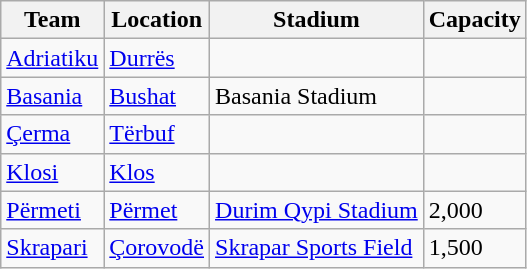<table class="wikitable sortable">
<tr>
<th>Team</th>
<th>Location</th>
<th>Stadium</th>
<th>Capacity</th>
</tr>
<tr>
<td><a href='#'>Adriatiku</a></td>
<td><a href='#'>Durrës</a></td>
<td></td>
<td></td>
</tr>
<tr>
<td><a href='#'>Basania</a></td>
<td><a href='#'>Bushat</a></td>
<td>Basania Stadium</td>
<td></td>
</tr>
<tr>
<td><a href='#'>Çerma</a></td>
<td><a href='#'>Tërbuf</a></td>
<td></td>
<td></td>
</tr>
<tr>
<td><a href='#'>Klosi</a></td>
<td><a href='#'>Klos</a></td>
<td></td>
<td></td>
</tr>
<tr>
<td><a href='#'>Përmeti</a></td>
<td><a href='#'>Përmet</a></td>
<td><a href='#'>Durim Qypi Stadium</a></td>
<td>2,000</td>
</tr>
<tr>
<td><a href='#'>Skrapari</a></td>
<td><a href='#'>Çorovodë</a></td>
<td><a href='#'>Skrapar Sports Field</a></td>
<td>1,500</td>
</tr>
</table>
